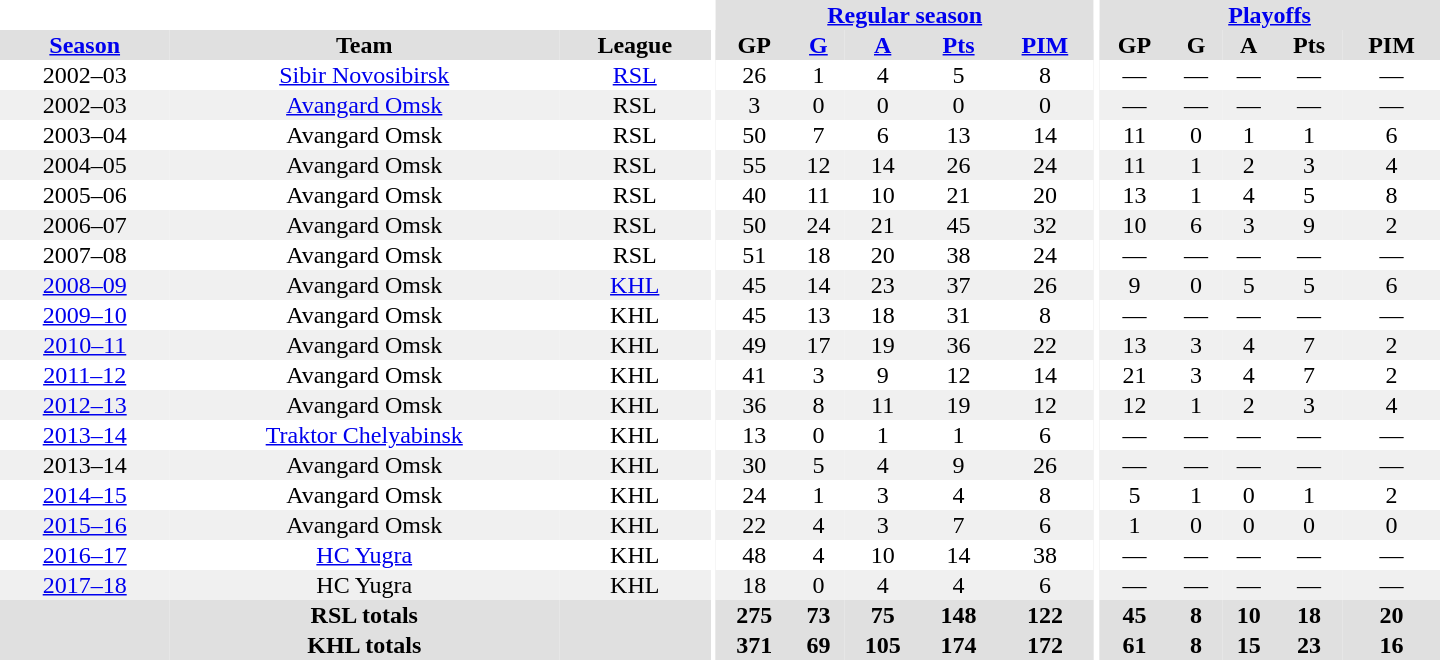<table border="0" cellpadding="1" cellspacing="0" style="text-align:center; width:60em">
<tr bgcolor="#e0e0e0">
<th colspan="3" bgcolor="#ffffff"></th>
<th rowspan="99" bgcolor="#ffffff"></th>
<th colspan="5"><a href='#'>Regular season</a></th>
<th rowspan="99" bgcolor="#ffffff"></th>
<th colspan="5"><a href='#'>Playoffs</a></th>
</tr>
<tr bgcolor="#e0e0e0">
<th><a href='#'>Season</a></th>
<th>Team</th>
<th>League</th>
<th>GP</th>
<th><a href='#'>G</a></th>
<th><a href='#'>A</a></th>
<th><a href='#'>Pts</a></th>
<th><a href='#'>PIM</a></th>
<th>GP</th>
<th>G</th>
<th>A</th>
<th>Pts</th>
<th>PIM</th>
</tr>
<tr ---- ALIGN="center">
<td class="l">2002–03</td>
<td class="l"><a href='#'>Sibir Novosibirsk</a></td>
<td class="l"><a href='#'>RSL</a></td>
<td>26</td>
<td>1</td>
<td>4</td>
<td>5</td>
<td>8</td>
<td>—</td>
<td>—</td>
<td>—</td>
<td>—</td>
<td>—</td>
</tr>
<tr ---- ALIGN="center" bgcolor="#f0f0f0">
<td class="l">2002–03</td>
<td class="l"><a href='#'>Avangard Omsk</a></td>
<td class="l">RSL</td>
<td>3</td>
<td>0</td>
<td>0</td>
<td>0</td>
<td>0</td>
<td>—</td>
<td>—</td>
<td>—</td>
<td>—</td>
<td>—</td>
</tr>
<tr ---- ALIGN="center">
<td class="l">2003–04</td>
<td class="l">Avangard Omsk</td>
<td class="l">RSL</td>
<td>50</td>
<td>7</td>
<td>6</td>
<td>13</td>
<td>14</td>
<td>11</td>
<td>0</td>
<td>1</td>
<td>1</td>
<td>6</td>
</tr>
<tr ---- ALIGN="center" bgcolor="#f0f0f0">
<td class="l">2004–05</td>
<td class="l">Avangard Omsk</td>
<td class="l">RSL</td>
<td>55</td>
<td>12</td>
<td>14</td>
<td>26</td>
<td>24</td>
<td>11</td>
<td>1</td>
<td>2</td>
<td>3</td>
<td>4</td>
</tr>
<tr ---- ALIGN="center">
<td class="l">2005–06</td>
<td class="l">Avangard Omsk</td>
<td class="l">RSL</td>
<td>40</td>
<td>11</td>
<td>10</td>
<td>21</td>
<td>20</td>
<td>13</td>
<td>1</td>
<td>4</td>
<td>5</td>
<td>8</td>
</tr>
<tr ---- ALIGN="center" bgcolor="#f0f0f0">
<td class="l">2006–07</td>
<td class="l">Avangard Omsk</td>
<td class="l">RSL</td>
<td>50</td>
<td>24</td>
<td>21</td>
<td>45</td>
<td>32</td>
<td>10</td>
<td>6</td>
<td>3</td>
<td>9</td>
<td>2</td>
</tr>
<tr ---- ALIGN="center">
<td class="l">2007–08</td>
<td class="l">Avangard Omsk</td>
<td class="l">RSL</td>
<td>51</td>
<td>18</td>
<td>20</td>
<td>38</td>
<td>24</td>
<td>—</td>
<td>—</td>
<td>—</td>
<td>—</td>
<td>—</td>
</tr>
<tr ---- ALIGN="center" bgcolor="#f0f0f0">
<td class="1"><a href='#'>2008–09</a></td>
<td class="1">Avangard Omsk</td>
<td class="1"><a href='#'>KHL</a></td>
<td>45</td>
<td>14</td>
<td>23</td>
<td>37</td>
<td>26</td>
<td>9</td>
<td>0</td>
<td>5</td>
<td>5</td>
<td>6</td>
</tr>
<tr ---- ALIGN="center">
<td class="1"><a href='#'>2009–10</a></td>
<td class="1">Avangard Omsk</td>
<td class="1">KHL</td>
<td>45</td>
<td>13</td>
<td>18</td>
<td>31</td>
<td>8</td>
<td>—</td>
<td>—</td>
<td>—</td>
<td>—</td>
<td>—</td>
</tr>
<tr ---- ALIGN="center" bgcolor="#f0f0f0">
<td class="1"><a href='#'>2010–11</a></td>
<td class="1">Avangard Omsk</td>
<td class="1">KHL</td>
<td>49</td>
<td>17</td>
<td>19</td>
<td>36</td>
<td>22</td>
<td>13</td>
<td>3</td>
<td>4</td>
<td>7</td>
<td>2</td>
</tr>
<tr ---- ALIGN="center">
<td class="1"><a href='#'>2011–12</a></td>
<td class="1">Avangard Omsk</td>
<td class="1">KHL</td>
<td>41</td>
<td>3</td>
<td>9</td>
<td>12</td>
<td>14</td>
<td>21</td>
<td>3</td>
<td>4</td>
<td>7</td>
<td>2</td>
</tr>
<tr ---- ALIGN="center" bgcolor="#f0f0f0">
<td class="1"><a href='#'>2012–13</a></td>
<td class="1">Avangard Omsk</td>
<td class="1">KHL</td>
<td>36</td>
<td>8</td>
<td>11</td>
<td>19</td>
<td>12</td>
<td>12</td>
<td>1</td>
<td>2</td>
<td>3</td>
<td>4</td>
</tr>
<tr ---- ALIGN="center">
<td class="1"><a href='#'>2013–14</a></td>
<td class="1"><a href='#'>Traktor Chelyabinsk</a></td>
<td class="1">KHL</td>
<td>13</td>
<td>0</td>
<td>1</td>
<td>1</td>
<td>6</td>
<td>—</td>
<td>—</td>
<td>—</td>
<td>—</td>
<td>—</td>
</tr>
<tr ---- ALIGN="center" bgcolor="#f0f0f0">
<td class="1">2013–14</td>
<td class="1">Avangard Omsk</td>
<td class="1">KHL</td>
<td>30</td>
<td>5</td>
<td>4</td>
<td>9</td>
<td>26</td>
<td>—</td>
<td>—</td>
<td>—</td>
<td>—</td>
<td>—</td>
</tr>
<tr ---- ALIGN="center">
<td class="1"><a href='#'>2014–15</a></td>
<td class="1">Avangard Omsk</td>
<td class="1">KHL</td>
<td>24</td>
<td>1</td>
<td>3</td>
<td>4</td>
<td>8</td>
<td>5</td>
<td>1</td>
<td>0</td>
<td>1</td>
<td>2</td>
</tr>
<tr ---- ALIGN="center" bgcolor="#f0f0f0">
<td class="1"><a href='#'>2015–16</a></td>
<td class="1">Avangard Omsk</td>
<td class="1">KHL</td>
<td>22</td>
<td>4</td>
<td>3</td>
<td>7</td>
<td>6</td>
<td>1</td>
<td>0</td>
<td>0</td>
<td>0</td>
<td>0</td>
</tr>
<tr ---- ALIGN="center">
<td class="1"><a href='#'>2016–17</a></td>
<td class="1"><a href='#'>HC Yugra</a></td>
<td class="1">KHL</td>
<td>48</td>
<td>4</td>
<td>10</td>
<td>14</td>
<td>38</td>
<td>—</td>
<td>—</td>
<td>—</td>
<td>—</td>
<td>—</td>
</tr>
<tr ---- ALIGN="center" bgcolor="#f0f0f0">
<td class="1"><a href='#'>2017–18</a></td>
<td class="1">HC Yugra</td>
<td class="1">KHL</td>
<td>18</td>
<td>0</td>
<td>4</td>
<td>4</td>
<td>6</td>
<td>—</td>
<td>—</td>
<td>—</td>
<td>—</td>
<td>—</td>
</tr>
<tr ---- ALIGN="center" bgcolor="#e0e0e0">
<th></th>
<th class="l">RSL totals</th>
<th></th>
<th>275</th>
<th>73</th>
<th>75</th>
<th>148</th>
<th>122</th>
<th>45</th>
<th>8</th>
<th>10</th>
<th>18</th>
<th>20</th>
</tr>
<tr ---- ALIGN="center" bgcolor="#e0e0e0">
<th></th>
<th class="l">KHL totals</th>
<th></th>
<th>371</th>
<th>69</th>
<th>105</th>
<th>174</th>
<th>172</th>
<th>61</th>
<th>8</th>
<th>15</th>
<th>23</th>
<th>16</th>
</tr>
</table>
